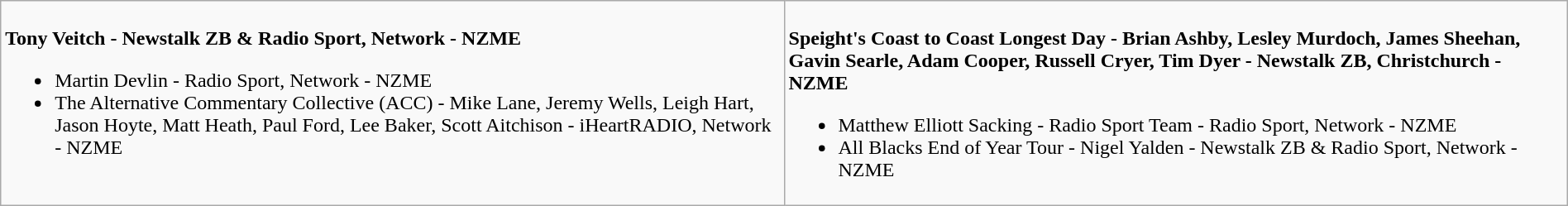<table class=wikitable width="100%">
<tr>
<td valign="top" width="50%"><br>
<strong>Tony Veitch - Newstalk ZB & Radio Sport, Network - NZME</strong><ul><li>Martin Devlin - Radio Sport, Network - NZME</li><li>The Alternative Commentary Collective (ACC) - Mike Lane, Jeremy Wells, Leigh Hart, Jason Hoyte, Matt Heath, Paul Ford, Lee Baker, Scott Aitchison - iHeartRADIO, Network - NZME</li></ul></td>
<td valign="top"  width="50%"><br>
<strong>Speight's Coast to Coast Longest Day - Brian Ashby, Lesley Murdoch, James Sheehan, Gavin Searle, Adam Cooper, Russell Cryer, Tim Dyer - Newstalk ZB, Christchurch - NZME</strong><ul><li>Matthew Elliott Sacking - Radio Sport Team - Radio Sport, Network - NZME</li><li>All Blacks End of Year Tour - Nigel Yalden - Newstalk ZB & Radio Sport, Network - NZME</li></ul></td>
</tr>
</table>
